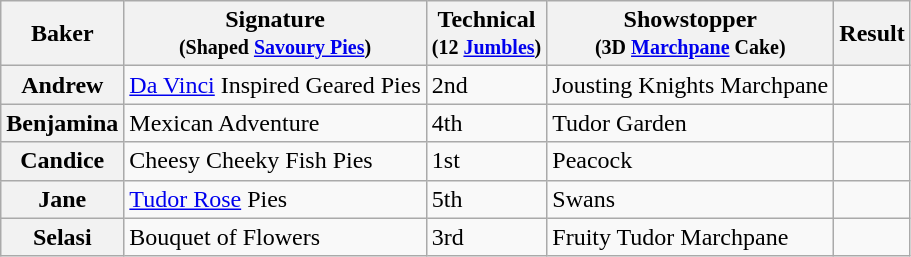<table class="wikitable sortable col3center sticky-header">
<tr>
<th scope="col">Baker</th>
<th scope="col" class="unsortable">Signature<br><small>(Shaped <a href='#'>Savoury Pies</a>)</small></th>
<th scope="col">Technical<br><small>(12 <a href='#'>Jumbles</a>)</small></th>
<th scope="col" class="unsortable">Showstopper<br><small>(3D <a href='#'>Marchpane</a> Cake)</small></th>
<th scope="col">Result</th>
</tr>
<tr>
<th scope="row">Andrew</th>
<td><a href='#'>Da Vinci</a> Inspired Geared Pies</td>
<td>2nd</td>
<td>Jousting Knights Marchpane</td>
<td></td>
</tr>
<tr>
<th scope="row">Benjamina</th>
<td>Mexican Adventure</td>
<td>4th</td>
<td>Tudor Garden</td>
<td></td>
</tr>
<tr>
<th scope="row">Candice</th>
<td>Cheesy Cheeky Fish Pies</td>
<td>1st</td>
<td>Peacock</td>
<td></td>
</tr>
<tr>
<th scope="row">Jane</th>
<td><a href='#'>Tudor Rose</a> Pies</td>
<td>5th</td>
<td>Swans</td>
<td></td>
</tr>
<tr>
<th scope="row">Selasi</th>
<td>Bouquet of Flowers</td>
<td>3rd</td>
<td>Fruity Tudor Marchpane</td>
<td></td>
</tr>
</table>
